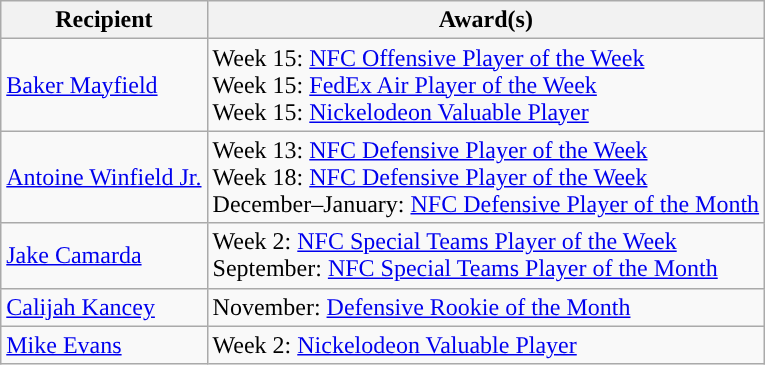<table class="wikitable">
<tr>
<th>Recipient</th>
<th>Award(s)</th>
</tr>
<tr>
<td><a href='#'>Baker Mayfield</a></td>
<td>Week 15: <a href='#'>NFC Offensive Player of the Week</a><br>Week 15: <a href='#'>FedEx Air Player of the Week</a><br>Week 15: <a href='#'>Nickelodeon Valuable Player</a></td>
</tr>
<tr>
<td><a href='#'>Antoine Winfield Jr.</a></td>
<td>Week 13: <a href='#'>NFC Defensive Player of the Week</a><br>Week 18: <a href='#'>NFC Defensive Player of the Week</a><br>December–January: <a href='#'>NFC Defensive Player of the Month</a></td>
</tr>
<tr>
<td><a href='#'>Jake Camarda</a></td>
<td>Week 2: <a href='#'>NFC Special Teams Player of the Week</a><br>September: <a href='#'>NFC Special Teams Player of the Month</a></td>
</tr>
<tr>
<td><a href='#'>Calijah Kancey</a></td>
<td>November: <a href='#'>Defensive Rookie of the Month</a></td>
</tr>
<tr>
<td><a href='#'>Mike Evans</a></td>
<td>Week 2: <a href='#'>Nickelodeon Valuable Player</a></td>
</tr>
</table>
